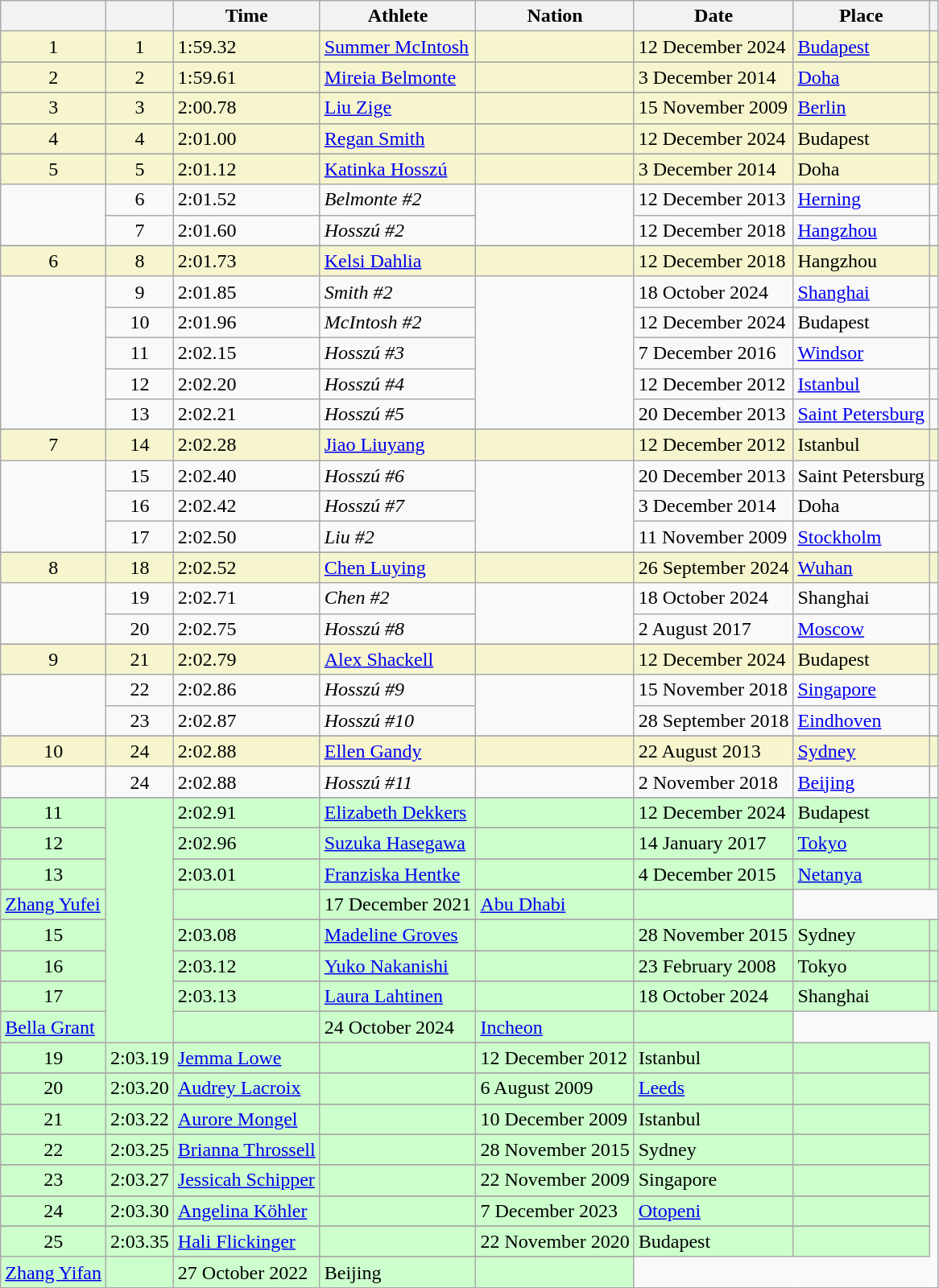<table class="wikitable sortable">
<tr>
<th></th>
<th></th>
<th>Time</th>
<th>Athlete</th>
<th>Nation</th>
<th>Date</th>
<th>Place</th>
<th class="unsortable"></th>
</tr>
<tr bgcolor=f6F5CE>
<td align=center>1</td>
<td align=center>1</td>
<td>1:59.32</td>
<td><a href='#'>Summer McIntosh</a></td>
<td></td>
<td>12 December 2024</td>
<td><a href='#'>Budapest</a></td>
<td></td>
</tr>
<tr>
</tr>
<tr bgcolor=f6F5CE>
<td align=center>2</td>
<td align=center>2</td>
<td>1:59.61</td>
<td><a href='#'>Mireia Belmonte</a></td>
<td></td>
<td>3 December 2014</td>
<td><a href='#'>Doha</a></td>
<td></td>
</tr>
<tr>
</tr>
<tr bgcolor=f6F5CE>
<td align=center>3</td>
<td align=center>3</td>
<td>2:00.78</td>
<td><a href='#'>Liu Zige</a></td>
<td></td>
<td>15 November 2009</td>
<td><a href='#'>Berlin</a></td>
<td></td>
</tr>
<tr>
</tr>
<tr bgcolor=f6F5CE>
<td align=center>4</td>
<td align=center>4</td>
<td>2:01.00</td>
<td><a href='#'>Regan Smith</a></td>
<td></td>
<td>12 December 2024</td>
<td>Budapest</td>
<td></td>
</tr>
<tr>
</tr>
<tr bgcolor=f6F5CE>
<td align=center>5</td>
<td align=center>5</td>
<td>2:01.12</td>
<td><a href='#'>Katinka Hosszú</a></td>
<td></td>
<td>3 December 2014</td>
<td>Doha</td>
<td></td>
</tr>
<tr>
<td rowspan="2"></td>
<td align=center>6</td>
<td>2:01.52</td>
<td><em>Belmonte #2</em></td>
<td rowspan="2"></td>
<td>12 December 2013</td>
<td><a href='#'>Herning</a></td>
<td></td>
</tr>
<tr>
<td align=center>7</td>
<td>2:01.60</td>
<td><em>Hosszú #2</em></td>
<td>12 December 2018</td>
<td><a href='#'>Hangzhou</a></td>
<td></td>
</tr>
<tr>
</tr>
<tr bgcolor=f6F5CE>
<td align=center>6</td>
<td align=center>8</td>
<td>2:01.73</td>
<td><a href='#'>Kelsi Dahlia</a></td>
<td></td>
<td>12 December 2018</td>
<td>Hangzhou</td>
<td></td>
</tr>
<tr>
<td rowspan="5"></td>
<td align=center>9</td>
<td>2:01.85</td>
<td><em>Smith #2</em></td>
<td rowspan="5"></td>
<td>18 October 2024</td>
<td><a href='#'>Shanghai</a></td>
<td></td>
</tr>
<tr>
<td align=center>10</td>
<td>2:01.96</td>
<td><em>McIntosh #2</em></td>
<td>12 December 2024</td>
<td>Budapest</td>
<td></td>
</tr>
<tr>
<td align=center>11</td>
<td>2:02.15</td>
<td><em>Hosszú #3</em></td>
<td>7 December 2016</td>
<td><a href='#'>Windsor</a></td>
<td></td>
</tr>
<tr>
<td align=center>12</td>
<td>2:02.20</td>
<td><em>Hosszú #4</em></td>
<td>12 December 2012</td>
<td><a href='#'>Istanbul</a></td>
<td></td>
</tr>
<tr>
<td align=center>13</td>
<td>2:02.21</td>
<td><em>Hosszú #5</em></td>
<td>20 December 2013</td>
<td><a href='#'>Saint Petersburg</a></td>
<td></td>
</tr>
<tr>
</tr>
<tr bgcolor=f6F5CE>
<td align=center>7</td>
<td align=center>14</td>
<td>2:02.28</td>
<td><a href='#'>Jiao Liuyang</a></td>
<td></td>
<td>12 December 2012</td>
<td>Istanbul</td>
<td></td>
</tr>
<tr>
<td rowspan="3"></td>
<td align=center>15</td>
<td>2:02.40</td>
<td><em>Hosszú #6</em></td>
<td rowspan="3"></td>
<td>20 December 2013</td>
<td>Saint Petersburg</td>
<td></td>
</tr>
<tr>
<td align=center>16</td>
<td>2:02.42</td>
<td><em>Hosszú #7</em></td>
<td>3 December 2014</td>
<td>Doha</td>
<td></td>
</tr>
<tr>
<td align=center>17</td>
<td>2:02.50</td>
<td><em>Liu #2</em></td>
<td>11 November 2009</td>
<td><a href='#'>Stockholm</a></td>
<td></td>
</tr>
<tr>
</tr>
<tr bgcolor=f6F5CE>
<td align=center>8</td>
<td align=center>18</td>
<td>2:02.52</td>
<td><a href='#'>Chen Luying</a></td>
<td></td>
<td>26 September 2024</td>
<td><a href='#'>Wuhan</a></td>
<td></td>
</tr>
<tr>
<td rowspan="2"></td>
<td align=center>19</td>
<td>2:02.71</td>
<td><em>Chen #2</em></td>
<td rowspan="2"></td>
<td>18 October 2024</td>
<td>Shanghai</td>
<td></td>
</tr>
<tr>
<td align=center>20</td>
<td>2:02.75</td>
<td><em>Hosszú #8</em></td>
<td>2 August 2017</td>
<td><a href='#'>Moscow</a></td>
<td></td>
</tr>
<tr>
</tr>
<tr bgcolor=f6F5CE>
<td align=center>9</td>
<td align=center>21</td>
<td>2:02.79</td>
<td><a href='#'>Alex Shackell</a></td>
<td></td>
<td>12 December 2024</td>
<td>Budapest</td>
<td></td>
</tr>
<tr>
<td rowspan="2"></td>
<td align=center>22</td>
<td>2:02.86</td>
<td><em>Hosszú #9</em></td>
<td rowspan="2"></td>
<td>15 November 2018</td>
<td><a href='#'>Singapore</a></td>
<td></td>
</tr>
<tr>
<td align=center>23</td>
<td>2:02.87</td>
<td><em>Hosszú #10</em></td>
<td>28 September 2018</td>
<td><a href='#'>Eindhoven</a></td>
<td></td>
</tr>
<tr>
</tr>
<tr bgcolor=f6F5CE>
<td align=center>10</td>
<td align=center>24</td>
<td>2:02.88</td>
<td><a href='#'>Ellen Gandy</a></td>
<td></td>
<td>22 August 2013</td>
<td><a href='#'>Sydney</a></td>
<td></td>
</tr>
<tr>
<td></td>
<td align=center>24</td>
<td>2:02.88</td>
<td><em>Hosszú #11</em></td>
<td></td>
<td>2 November 2018</td>
<td><a href='#'>Beijing</a></td>
<td></td>
</tr>
<tr>
</tr>
<tr bgcolor=CCFFCC>
<td align=center>11</td>
<td rowspan="16"></td>
<td>2:02.91</td>
<td><a href='#'>Elizabeth Dekkers</a></td>
<td></td>
<td>12 December 2024</td>
<td>Budapest</td>
<td></td>
</tr>
<tr>
</tr>
<tr bgcolor=CCFFCC>
<td align=center>12</td>
<td>2:02.96</td>
<td><a href='#'>Suzuka Hasegawa</a></td>
<td></td>
<td>14 January 2017</td>
<td><a href='#'>Tokyo</a></td>
<td></td>
</tr>
<tr>
</tr>
<tr bgcolor=CCFFCC>
<td rowspan="2" align=center>13</td>
<td rowspan="2">2:03.01</td>
<td><a href='#'>Franziska Hentke</a></td>
<td></td>
<td>4 December 2015</td>
<td><a href='#'>Netanya</a></td>
<td></td>
</tr>
<tr>
</tr>
<tr bgcolor=CCFFCC>
<td><a href='#'>Zhang Yufei</a></td>
<td></td>
<td>17 December 2021</td>
<td><a href='#'>Abu Dhabi</a></td>
<td></td>
</tr>
<tr>
</tr>
<tr bgcolor=CCFFCC>
<td align=center>15</td>
<td>2:03.08</td>
<td><a href='#'>Madeline Groves</a></td>
<td></td>
<td>28 November 2015</td>
<td>Sydney</td>
<td></td>
</tr>
<tr>
</tr>
<tr bgcolor=CCFFCC>
<td align=center>16</td>
<td>2:03.12</td>
<td><a href='#'>Yuko Nakanishi</a></td>
<td></td>
<td>23 February 2008</td>
<td>Tokyo</td>
<td></td>
</tr>
<tr>
</tr>
<tr bgcolor=CCFFCC>
<td rowspan="2" align=center>17</td>
<td rowspan="2">2:03.13</td>
<td><a href='#'>Laura Lahtinen</a></td>
<td></td>
<td>18 October 2024</td>
<td>Shanghai</td>
<td></td>
</tr>
<tr>
</tr>
<tr bgcolor=CCFFCC>
<td><a href='#'>Bella Grant</a></td>
<td></td>
<td>24 October 2024</td>
<td><a href='#'>Incheon</a></td>
<td></td>
</tr>
<tr>
</tr>
<tr bgcolor=CCFFCC>
<td align=center>19</td>
<td>2:03.19</td>
<td><a href='#'>Jemma Lowe</a></td>
<td></td>
<td>12 December 2012</td>
<td>Istanbul</td>
<td></td>
</tr>
<tr>
</tr>
<tr bgcolor=CCFFCC>
<td align=center>20</td>
<td>2:03.20</td>
<td><a href='#'>Audrey Lacroix</a></td>
<td></td>
<td>6 August 2009</td>
<td><a href='#'>Leeds</a></td>
<td></td>
</tr>
<tr>
</tr>
<tr bgcolor=CCFFCC>
<td align=center>21</td>
<td>2:03.22</td>
<td><a href='#'>Aurore Mongel</a></td>
<td></td>
<td>10 December 2009</td>
<td>Istanbul</td>
<td></td>
</tr>
<tr>
</tr>
<tr bgcolor=CCFFCC>
<td align=center>22</td>
<td>2:03.25</td>
<td><a href='#'>Brianna Throssell</a></td>
<td></td>
<td>28 November 2015</td>
<td>Sydney</td>
<td></td>
</tr>
<tr>
</tr>
<tr bgcolor=CCFFCC>
<td align=center>23</td>
<td>2:03.27</td>
<td><a href='#'>Jessicah Schipper</a></td>
<td></td>
<td>22 November 2009</td>
<td>Singapore</td>
<td></td>
</tr>
<tr>
</tr>
<tr bgcolor=CCFFCC>
<td align=center>24</td>
<td>2:03.30</td>
<td><a href='#'>Angelina Köhler</a></td>
<td></td>
<td>7 December 2023</td>
<td><a href='#'>Otopeni</a></td>
<td></td>
</tr>
<tr>
</tr>
<tr bgcolor=CCFFCC>
<td rowspan="2" align=center>25</td>
<td rowspan="2">2:03.35</td>
<td><a href='#'>Hali Flickinger</a></td>
<td></td>
<td>22 November 2020</td>
<td>Budapest</td>
<td></td>
</tr>
<tr>
</tr>
<tr bgcolor=CCFFCC>
<td><a href='#'>Zhang Yifan</a></td>
<td></td>
<td>27 October 2022</td>
<td>Beijing</td>
<td></td>
</tr>
</table>
